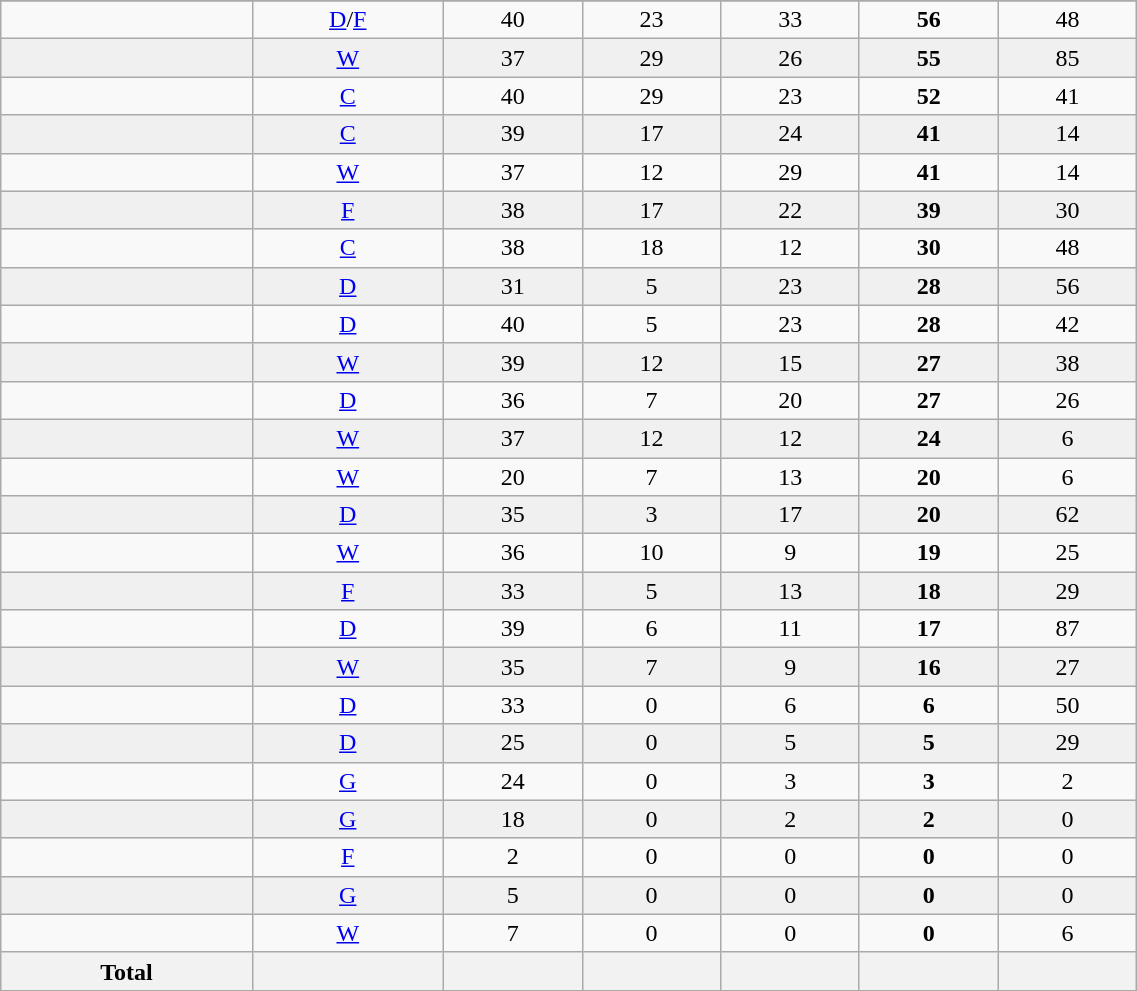<table class="wikitable sortable" width ="60%">
<tr align="center">
</tr>
<tr align="center" bgcolor="">
<td></td>
<td><a href='#'>D</a>/<a href='#'>F</a></td>
<td>40</td>
<td>23</td>
<td>33</td>
<td><strong>56</strong></td>
<td>48</td>
</tr>
<tr align="center" bgcolor="f0f0f0">
<td></td>
<td><a href='#'>W</a></td>
<td>37</td>
<td>29</td>
<td>26</td>
<td><strong>55</strong></td>
<td>85</td>
</tr>
<tr align="center" bgcolor="">
<td></td>
<td><a href='#'>C</a></td>
<td>40</td>
<td>29</td>
<td>23</td>
<td><strong>52</strong></td>
<td>41</td>
</tr>
<tr align="center" bgcolor="f0f0f0">
<td></td>
<td><a href='#'>C</a></td>
<td>39</td>
<td>17</td>
<td>24</td>
<td><strong>41</strong></td>
<td>14</td>
</tr>
<tr align="center" bgcolor="">
<td></td>
<td><a href='#'>W</a></td>
<td>37</td>
<td>12</td>
<td>29</td>
<td><strong>41</strong></td>
<td>14</td>
</tr>
<tr align="center" bgcolor="f0f0f0">
<td></td>
<td><a href='#'>F</a></td>
<td>38</td>
<td>17</td>
<td>22</td>
<td><strong>39</strong></td>
<td>30</td>
</tr>
<tr align="center" bgcolor="">
<td></td>
<td><a href='#'>C</a></td>
<td>38</td>
<td>18</td>
<td>12</td>
<td><strong>30</strong></td>
<td>48</td>
</tr>
<tr align="center" bgcolor="f0f0f0">
<td></td>
<td><a href='#'>D</a></td>
<td>31</td>
<td>5</td>
<td>23</td>
<td><strong>28</strong></td>
<td>56</td>
</tr>
<tr align="center" bgcolor="">
<td></td>
<td><a href='#'>D</a></td>
<td>40</td>
<td>5</td>
<td>23</td>
<td><strong>28</strong></td>
<td>42</td>
</tr>
<tr align="center" bgcolor="f0f0f0">
<td></td>
<td><a href='#'>W</a></td>
<td>39</td>
<td>12</td>
<td>15</td>
<td><strong>27</strong></td>
<td>38</td>
</tr>
<tr align="center" bgcolor="">
<td></td>
<td><a href='#'>D</a></td>
<td>36</td>
<td>7</td>
<td>20</td>
<td><strong>27</strong></td>
<td>26</td>
</tr>
<tr align="center" bgcolor="f0f0f0">
<td></td>
<td><a href='#'>W</a></td>
<td>37</td>
<td>12</td>
<td>12</td>
<td><strong>24</strong></td>
<td>6</td>
</tr>
<tr align="center" bgcolor="">
<td></td>
<td><a href='#'>W</a></td>
<td>20</td>
<td>7</td>
<td>13</td>
<td><strong>20</strong></td>
<td>6</td>
</tr>
<tr align="center" bgcolor="f0f0f0">
<td></td>
<td><a href='#'>D</a></td>
<td>35</td>
<td>3</td>
<td>17</td>
<td><strong>20</strong></td>
<td>62</td>
</tr>
<tr align="center" bgcolor="">
<td></td>
<td><a href='#'>W</a></td>
<td>36</td>
<td>10</td>
<td>9</td>
<td><strong>19</strong></td>
<td>25</td>
</tr>
<tr align="center" bgcolor="f0f0f0">
<td></td>
<td><a href='#'>F</a></td>
<td>33</td>
<td>5</td>
<td>13</td>
<td><strong>18</strong></td>
<td>29</td>
</tr>
<tr align="center" bgcolor="">
<td></td>
<td><a href='#'>D</a></td>
<td>39</td>
<td>6</td>
<td>11</td>
<td><strong>17</strong></td>
<td>87</td>
</tr>
<tr align="center" bgcolor="f0f0f0">
<td></td>
<td><a href='#'>W</a></td>
<td>35</td>
<td>7</td>
<td>9</td>
<td><strong>16</strong></td>
<td>27</td>
</tr>
<tr align="center" bgcolor="">
<td></td>
<td><a href='#'>D</a></td>
<td>33</td>
<td>0</td>
<td>6</td>
<td><strong>6</strong></td>
<td>50</td>
</tr>
<tr align="center" bgcolor="f0f0f0">
<td></td>
<td><a href='#'>D</a></td>
<td>25</td>
<td>0</td>
<td>5</td>
<td><strong>5</strong></td>
<td>29</td>
</tr>
<tr align="center" bgcolor="">
<td></td>
<td><a href='#'>G</a></td>
<td>24</td>
<td>0</td>
<td>3</td>
<td><strong>3</strong></td>
<td>2</td>
</tr>
<tr align="center" bgcolor="f0f0f0">
<td></td>
<td><a href='#'>G</a></td>
<td>18</td>
<td>0</td>
<td>2</td>
<td><strong>2</strong></td>
<td>0</td>
</tr>
<tr align="center" bgcolor="">
<td></td>
<td><a href='#'>F</a></td>
<td>2</td>
<td>0</td>
<td>0</td>
<td><strong>0</strong></td>
<td>0</td>
</tr>
<tr align="center" bgcolor="f0f0f0">
<td></td>
<td><a href='#'>G</a></td>
<td>5</td>
<td>0</td>
<td>0</td>
<td><strong>0</strong></td>
<td>0</td>
</tr>
<tr align="center" bgcolor="">
<td></td>
<td><a href='#'>W</a></td>
<td>7</td>
<td>0</td>
<td>0</td>
<td><strong>0</strong></td>
<td>6</td>
</tr>
<tr>
<th>Total</th>
<th></th>
<th></th>
<th></th>
<th></th>
<th></th>
<th></th>
</tr>
</table>
